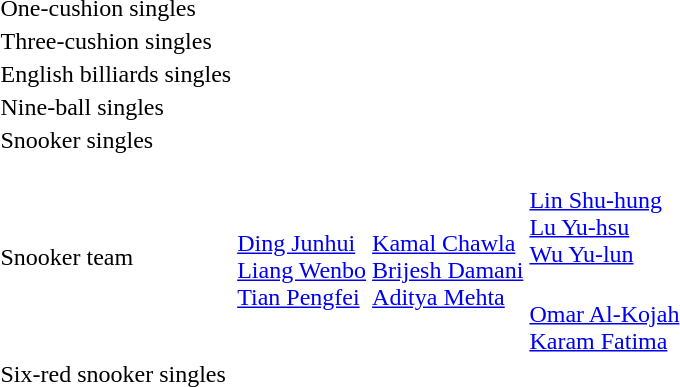<table>
<tr>
<td rowspan=2>One-cushion singles</td>
<td rowspan=2></td>
<td rowspan=2></td>
<td></td>
</tr>
<tr>
<td></td>
</tr>
<tr>
<td rowspan=2>Three-cushion singles</td>
<td rowspan=2></td>
<td rowspan=2></td>
<td></td>
</tr>
<tr>
<td></td>
</tr>
<tr>
<td rowspan=2>English billiards singles</td>
<td rowspan=2></td>
<td rowspan=2></td>
<td></td>
</tr>
<tr>
<td></td>
</tr>
<tr>
<td rowspan=2>Nine-ball singles</td>
<td rowspan=2></td>
<td rowspan=2></td>
<td></td>
</tr>
<tr>
<td></td>
</tr>
<tr>
<td rowspan=2>Snooker singles</td>
<td rowspan=2></td>
<td rowspan=2></td>
<td></td>
</tr>
<tr>
<td></td>
</tr>
<tr>
<td rowspan=2>Snooker team</td>
<td rowspan=2><br><a href='#'>Ding Junhui</a><br><a href='#'>Liang Wenbo</a><br><a href='#'>Tian Pengfei</a></td>
<td rowspan=2><br><a href='#'>Kamal Chawla</a><br><a href='#'>Brijesh Damani</a><br><a href='#'>Aditya Mehta</a></td>
<td><br><a href='#'>Lin Shu-hung</a><br><a href='#'>Lu Yu-hsu</a><br><a href='#'>Wu Yu-lun</a></td>
</tr>
<tr>
<td><br><a href='#'>Omar Al-Kojah</a><br><a href='#'>Karam Fatima</a></td>
</tr>
<tr>
<td rowspan=2>Six-red snooker singles</td>
<td rowspan=2></td>
<td rowspan=2></td>
<td></td>
</tr>
<tr>
<td></td>
</tr>
</table>
